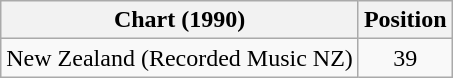<table class="wikitable sortable">
<tr>
<th>Chart (1990)</th>
<th>Position</th>
</tr>
<tr>
<td align="left">New Zealand (Recorded Music NZ)</td>
<td align="center">39</td>
</tr>
</table>
